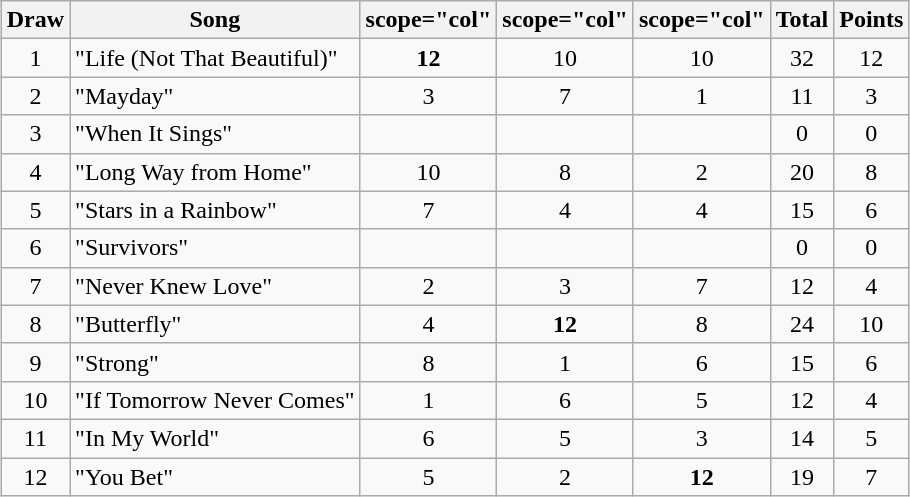<table class="wikitable collapsible" style="margin: 1em auto 1em auto; text-align:center;">
<tr>
<th>Draw</th>
<th>Song</th>
<th>scope="col" </th>
<th>scope="col" </th>
<th>scope="col" </th>
<th>Total</th>
<th>Points</th>
</tr>
<tr>
<td>1</td>
<td align="left">"Life (Not That Beautiful)"</td>
<td><strong>12</strong></td>
<td>10</td>
<td>10</td>
<td>32</td>
<td>12</td>
</tr>
<tr>
<td>2</td>
<td align="left">"Mayday"</td>
<td>3</td>
<td>7</td>
<td>1</td>
<td>11</td>
<td>3</td>
</tr>
<tr>
<td>3</td>
<td align="left">"When It Sings"</td>
<td></td>
<td></td>
<td></td>
<td>0</td>
<td>0</td>
</tr>
<tr>
<td>4</td>
<td align="left">"Long Way from Home"</td>
<td>10</td>
<td>8</td>
<td>2</td>
<td>20</td>
<td>8</td>
</tr>
<tr>
<td>5</td>
<td align="left">"Stars in a Rainbow"</td>
<td>7</td>
<td>4</td>
<td>4</td>
<td>15</td>
<td>6</td>
</tr>
<tr>
<td>6</td>
<td align="left">"Survivors"</td>
<td></td>
<td></td>
<td></td>
<td>0</td>
<td>0</td>
</tr>
<tr>
<td>7</td>
<td align="left">"Never Knew Love"</td>
<td>2</td>
<td>3</td>
<td>7</td>
<td>12</td>
<td>4</td>
</tr>
<tr>
<td>8</td>
<td align="left">"Butterfly"</td>
<td>4</td>
<td><strong>12</strong></td>
<td>8</td>
<td>24</td>
<td>10</td>
</tr>
<tr>
<td>9</td>
<td align="left">"Strong"</td>
<td>8</td>
<td>1</td>
<td>6</td>
<td>15</td>
<td>6</td>
</tr>
<tr>
<td>10</td>
<td align="left">"If Tomorrow Never Comes"</td>
<td>1</td>
<td>6</td>
<td>5</td>
<td>12</td>
<td>4</td>
</tr>
<tr>
<td>11</td>
<td align="left">"In My World"</td>
<td>6</td>
<td>5</td>
<td>3</td>
<td>14</td>
<td>5</td>
</tr>
<tr>
<td>12</td>
<td align="left">"You Bet"</td>
<td>5</td>
<td>2</td>
<td><strong>12</strong></td>
<td>19</td>
<td>7</td>
</tr>
</table>
